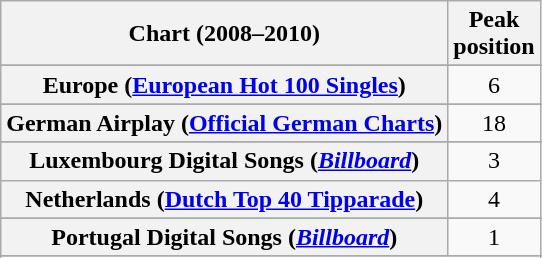<table class="wikitable sortable plainrowheaders" style="text-align:center">
<tr>
<th>Chart (2008–2010)</th>
<th>Peak<br>position</th>
</tr>
<tr>
</tr>
<tr>
</tr>
<tr>
</tr>
<tr>
<th scope="row">Europe (<a href='#'>European Hot 100 Singles</a>)</th>
<td style="text-align:center;">6</td>
</tr>
<tr>
</tr>
<tr>
</tr>
<tr>
<th scope="row">German Airplay (<a href='#'>Official German Charts</a>)</th>
<td style="text-align:center;">18</td>
</tr>
<tr>
</tr>
<tr>
<th scope="row">Luxembourg Digital Songs (<em><a href='#'>Billboard</a></em>)</th>
<td style="text-align:center;">3</td>
</tr>
<tr>
<th scope="row">Netherlands (<a href='#'>Dutch Top 40 Tipparade</a>)</th>
<td style="text-align:center;">4</td>
</tr>
<tr>
</tr>
<tr>
<th scope="row">Portugal Digital Songs (<em><a href='#'>Billboard</a></em>)</th>
<td style="text-align:center;">1</td>
</tr>
<tr>
</tr>
<tr>
</tr>
<tr>
</tr>
<tr>
</tr>
<tr>
</tr>
</table>
